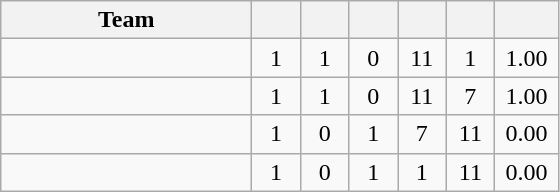<table class="wikitable" style="text-align: center; font-size:100% ">
<tr>
<th width="160">Team</th>
<th width="25"></th>
<th width="25"></th>
<th width="25"></th>
<th width="25"></th>
<th width="25"></th>
<th width="35"></th>
</tr>
<tr>
<td align=left></td>
<td>1</td>
<td>1</td>
<td>0</td>
<td>11</td>
<td>1</td>
<td>1.00</td>
</tr>
<tr>
<td align=left></td>
<td>1</td>
<td>1</td>
<td>0</td>
<td>11</td>
<td>7</td>
<td>1.00</td>
</tr>
<tr>
<td align=left></td>
<td>1</td>
<td>0</td>
<td>1</td>
<td>7</td>
<td>11</td>
<td>0.00</td>
</tr>
<tr>
<td align=left></td>
<td>1</td>
<td>0</td>
<td>1</td>
<td>1</td>
<td>11</td>
<td>0.00</td>
</tr>
</table>
